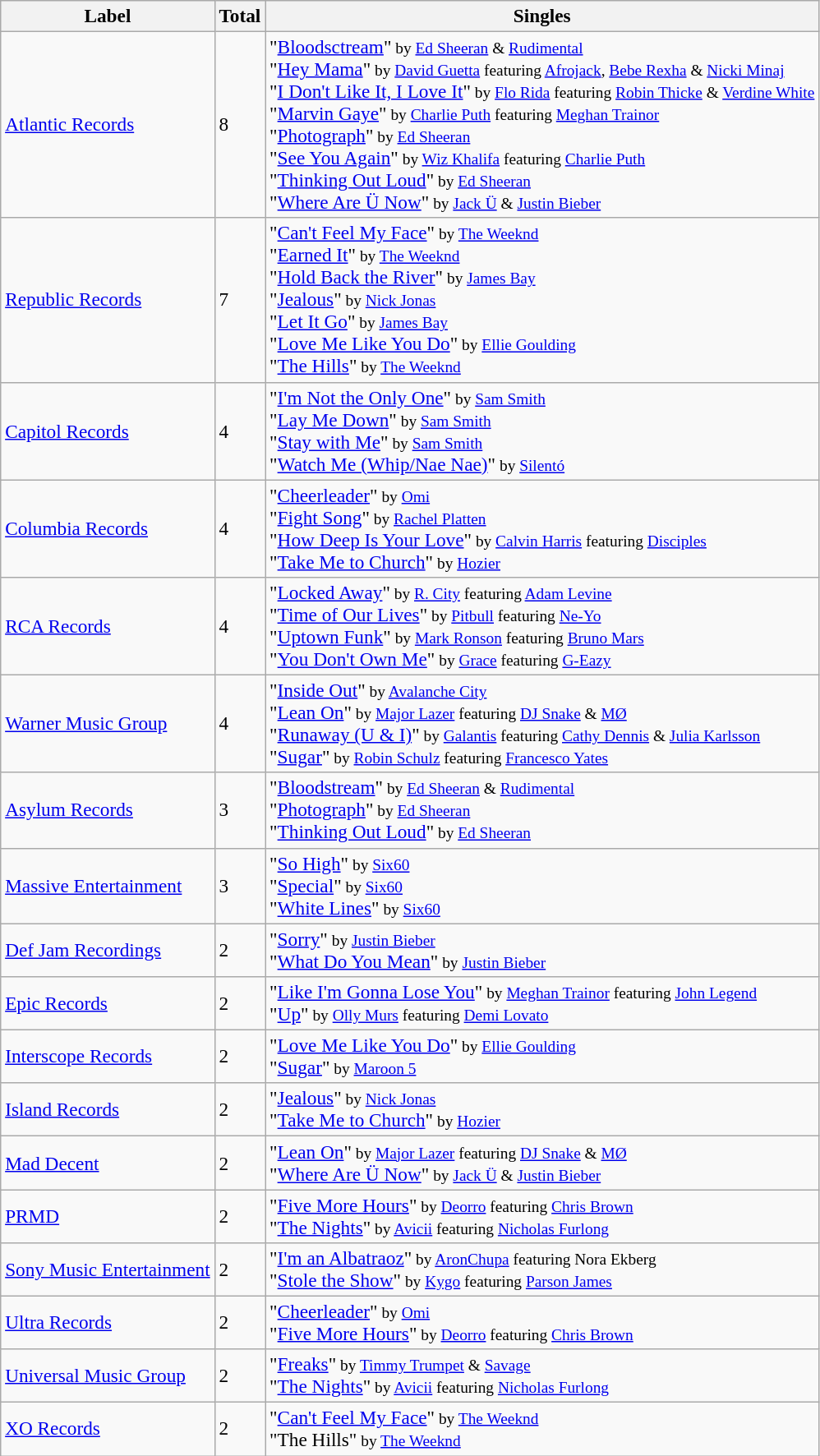<table class="wikitable sortable" style="font-size:97%;">
<tr>
<th>Label</th>
<th>Total</th>
<th>Singles</th>
</tr>
<tr>
<td><a href='#'>Atlantic Records</a></td>
<td>8</td>
<td>"<a href='#'>Bloodsctream</a>"<small> by <a href='#'>Ed Sheeran</a> & <a href='#'>Rudimental</a></small><br>"<a href='#'>Hey Mama</a>"<small> by <a href='#'>David Guetta</a> featuring <a href='#'>Afrojack</a>, <a href='#'>Bebe Rexha</a> & <a href='#'>Nicki Minaj</a></small><br>"<a href='#'>I Don't Like It, I Love It</a>"<small> by <a href='#'>Flo Rida</a> featuring <a href='#'>Robin Thicke</a> & <a href='#'>Verdine White</a></small><br>"<a href='#'>Marvin Gaye</a>"<small> by <a href='#'>Charlie Puth</a> featuring <a href='#'>Meghan Trainor</a></small><br>"<a href='#'>Photograph</a>"<small> by <a href='#'>Ed Sheeran</a></small><br>"<a href='#'>See You Again</a>"<small> by <a href='#'>Wiz Khalifa</a> featuring <a href='#'>Charlie Puth</a></small><br>"<a href='#'>Thinking Out Loud</a>"<small> by <a href='#'>Ed Sheeran</a></small><br>"<a href='#'>Where Are Ü Now</a>"<small> by <a href='#'>Jack Ü</a> & <a href='#'>Justin Bieber</a></small><br></td>
</tr>
<tr>
<td><a href='#'>Republic Records</a></td>
<td>7</td>
<td>"<a href='#'>Can't Feel My Face</a>"<small> by <a href='#'>The Weeknd</a></small><br>"<a href='#'>Earned It</a>"<small> by <a href='#'>The Weeknd</a></small><br>"<a href='#'>Hold Back the River</a>"<small> by <a href='#'>James Bay</a></small><br>"<a href='#'>Jealous</a>"<small> by <a href='#'>Nick Jonas</a></small><br>"<a href='#'>Let It Go</a>"<small> by <a href='#'>James Bay</a></small><br>"<a href='#'>Love Me Like You Do</a>"<small> by <a href='#'>Ellie Goulding</a></small><br>"<a href='#'>The Hills</a>"<small> by <a href='#'>The Weeknd</a></small><br></td>
</tr>
<tr>
<td><a href='#'>Capitol Records</a></td>
<td>4</td>
<td>"<a href='#'>I'm Not the Only One</a>"<small> by <a href='#'>Sam Smith</a></small><br>"<a href='#'>Lay Me Down</a>"<small> by <a href='#'>Sam Smith</a></small><br>"<a href='#'>Stay with Me</a>"<small> by <a href='#'>Sam Smith</a></small><br>"<a href='#'>Watch Me (Whip/Nae Nae)</a>"<small> by <a href='#'>Silentó</a></small><br></td>
</tr>
<tr>
<td><a href='#'>Columbia Records</a></td>
<td>4</td>
<td>"<a href='#'>Cheerleader</a>"<small> by <a href='#'>Omi</a></small><br>"<a href='#'>Fight Song</a>"<small> by <a href='#'>Rachel Platten</a></small><br>"<a href='#'>How Deep Is Your Love</a>"<small> by <a href='#'>Calvin Harris</a> featuring <a href='#'>Disciples</a></small><br>"<a href='#'>Take Me to Church</a>"<small> by <a href='#'>Hozier</a></small><br></td>
</tr>
<tr>
<td><a href='#'>RCA Records</a></td>
<td>4</td>
<td>"<a href='#'>Locked Away</a>"<small> by <a href='#'>R. City</a> featuring <a href='#'>Adam Levine</a></small><br>"<a href='#'>Time of Our Lives</a>"<small> by <a href='#'>Pitbull</a> featuring <a href='#'>Ne-Yo</a></small><br>"<a href='#'>Uptown Funk</a>"<small> by <a href='#'>Mark Ronson</a> featuring <a href='#'>Bruno Mars</a></small><br>"<a href='#'>You Don't Own Me</a>"<small> by <a href='#'>Grace</a> featuring <a href='#'>G-Eazy</a></small><br></td>
</tr>
<tr>
<td><a href='#'>Warner Music Group</a></td>
<td>4</td>
<td>"<a href='#'>Inside Out</a>"<small> by <a href='#'>Avalanche City</a></small><br>"<a href='#'>Lean On</a>"<small> by <a href='#'>Major Lazer</a> featuring <a href='#'>DJ Snake</a> & <a href='#'>MØ</a></small><br>"<a href='#'>Runaway (U & I)</a>"<small> by <a href='#'>Galantis</a> featuring <a href='#'>Cathy Dennis</a> & <a href='#'>Julia Karlsson</a></small><br>"<a href='#'>Sugar</a>"<small> by <a href='#'>Robin Schulz</a> featuring <a href='#'>Francesco Yates</a></small><br></td>
</tr>
<tr>
<td><a href='#'>Asylum Records</a></td>
<td>3</td>
<td>"<a href='#'>Bloodstream</a>"<small> by <a href='#'>Ed Sheeran</a> & <a href='#'>Rudimental</a></small><br>"<a href='#'>Photograph</a>"<small> by <a href='#'>Ed Sheeran</a></small><br>"<a href='#'>Thinking Out Loud</a>"<small> by <a href='#'>Ed Sheeran</a></small><br></td>
</tr>
<tr>
<td><a href='#'>Massive Entertainment</a></td>
<td>3</td>
<td>"<a href='#'>So High</a>"<small> by <a href='#'>Six60</a></small><br>"<a href='#'>Special</a>"<small> by <a href='#'>Six60</a></small><br>"<a href='#'>White Lines</a>"<small> by <a href='#'>Six60</a></small><br></td>
</tr>
<tr>
<td><a href='#'>Def Jam Recordings</a></td>
<td>2</td>
<td>"<a href='#'>Sorry</a>"<small> by <a href='#'>Justin Bieber</a></small><br>"<a href='#'>What Do You Mean</a>"<small> by <a href='#'>Justin Bieber</a></small><br></td>
</tr>
<tr>
<td><a href='#'>Epic Records</a></td>
<td>2</td>
<td>"<a href='#'>Like I'm Gonna Lose You</a>"<small> by <a href='#'>Meghan Trainor</a> featuring <a href='#'>John Legend</a></small><br>"<a href='#'>Up</a>"<small> by <a href='#'>Olly Murs</a> featuring <a href='#'>Demi Lovato</a></small><br></td>
</tr>
<tr>
<td><a href='#'>Interscope Records</a></td>
<td>2</td>
<td>"<a href='#'>Love Me Like You Do</a>"<small> by <a href='#'>Ellie Goulding</a></small><br>"<a href='#'>Sugar</a>"<small> by <a href='#'>Maroon 5</a></small><br></td>
</tr>
<tr>
<td><a href='#'>Island Records</a></td>
<td>2</td>
<td>"<a href='#'>Jealous</a>"<small> by <a href='#'>Nick Jonas</a></small><br>"<a href='#'>Take Me to Church</a>"<small> by <a href='#'>Hozier</a></small><br></td>
</tr>
<tr>
<td><a href='#'>Mad Decent</a></td>
<td>2</td>
<td>"<a href='#'>Lean On</a>"<small> by <a href='#'>Major Lazer</a> featuring <a href='#'>DJ Snake</a> & <a href='#'>MØ</a></small><br>"<a href='#'>Where Are Ü Now</a>"<small> by <a href='#'>Jack Ü</a> & <a href='#'>Justin Bieber</a></small><br></td>
</tr>
<tr>
<td><a href='#'>PRMD</a></td>
<td>2</td>
<td>"<a href='#'>Five More Hours</a>"<small> by <a href='#'>Deorro</a> featuring <a href='#'>Chris Brown</a></small><br>"<a href='#'>The Nights</a>"<small> by <a href='#'>Avicii</a> featuring <a href='#'>Nicholas Furlong</a></small><br></td>
</tr>
<tr>
<td><a href='#'>Sony Music Entertainment</a></td>
<td>2</td>
<td>"<a href='#'>I'm an Albatraoz</a>"<small> by <a href='#'>AronChupa</a> featuring Nora Ekberg</small><br>"<a href='#'>Stole the Show</a>"<small> by <a href='#'>Kygo</a> featuring <a href='#'>Parson James</a></small><br></td>
</tr>
<tr>
<td><a href='#'>Ultra Records</a></td>
<td>2</td>
<td>"<a href='#'>Cheerleader</a>"<small> by <a href='#'>Omi</a></small><br>"<a href='#'>Five More Hours</a>"<small> by <a href='#'>Deorro</a> featuring <a href='#'>Chris Brown</a></small><br></td>
</tr>
<tr>
<td><a href='#'>Universal Music Group</a></td>
<td>2</td>
<td>"<a href='#'>Freaks</a>"<small> by <a href='#'>Timmy Trumpet</a> & <a href='#'>Savage</a></small><br>"<a href='#'>The Nights</a>"<small> by <a href='#'>Avicii</a> featuring <a href='#'>Nicholas Furlong</a></small><br></td>
</tr>
<tr>
<td><a href='#'>XO Records</a></td>
<td>2</td>
<td>"<a href='#'>Can't Feel My Face</a>"<small> by <a href='#'>The Weeknd</a></small><br>"The Hills"<small> by <a href='#'>The Weeknd</a></small><br></td>
</tr>
</table>
